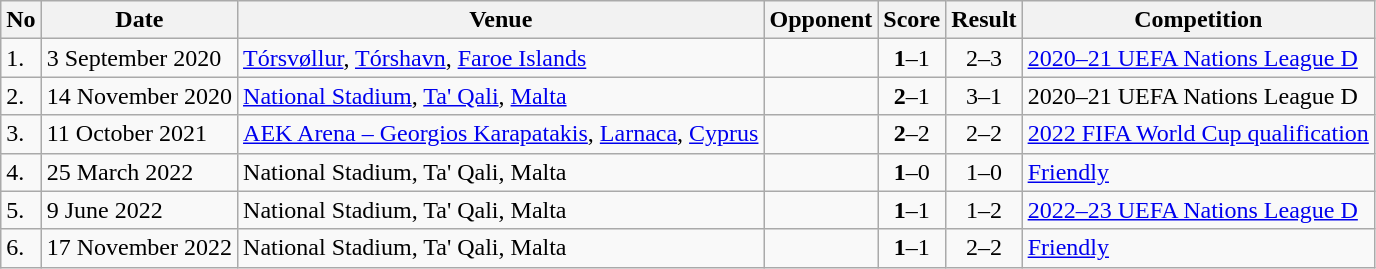<table class="wikitable" style="font-size:100%;">
<tr>
<th>No</th>
<th>Date</th>
<th>Venue</th>
<th>Opponent</th>
<th>Score</th>
<th>Result</th>
<th>Competition</th>
</tr>
<tr>
<td>1.</td>
<td>3 September 2020</td>
<td><a href='#'>Tórsvøllur</a>, <a href='#'>Tórshavn</a>, <a href='#'>Faroe Islands</a></td>
<td></td>
<td align=center><strong>1</strong>–1</td>
<td align=center>2–3</td>
<td><a href='#'>2020–21 UEFA Nations League D</a></td>
</tr>
<tr>
<td>2.</td>
<td>14 November 2020</td>
<td><a href='#'>National Stadium</a>, <a href='#'>Ta' Qali</a>, <a href='#'>Malta</a></td>
<td></td>
<td align=center><strong>2</strong>–1</td>
<td align=center>3–1</td>
<td>2020–21 UEFA Nations League D</td>
</tr>
<tr>
<td>3.</td>
<td>11 October 2021</td>
<td><a href='#'>AEK Arena – Georgios Karapatakis</a>, <a href='#'>Larnaca</a>, <a href='#'>Cyprus</a></td>
<td></td>
<td align=center><strong>2</strong>–2</td>
<td align=center>2–2</td>
<td><a href='#'>2022 FIFA World Cup qualification</a></td>
</tr>
<tr>
<td>4.</td>
<td>25 March 2022</td>
<td>National Stadium, Ta' Qali, Malta</td>
<td></td>
<td align=center><strong>1</strong>–0</td>
<td align=center>1–0</td>
<td><a href='#'>Friendly</a></td>
</tr>
<tr>
<td>5.</td>
<td>9 June 2022</td>
<td>National Stadium, Ta' Qali, Malta</td>
<td></td>
<td align=center><strong>1</strong>–1</td>
<td align=center>1–2</td>
<td><a href='#'>2022–23 UEFA Nations League D</a></td>
</tr>
<tr>
<td>6.</td>
<td>17 November 2022</td>
<td>National Stadium, Ta' Qali, Malta</td>
<td></td>
<td align=center><strong>1</strong>–1</td>
<td align=center>2–2</td>
<td><a href='#'>Friendly</a></td>
</tr>
</table>
